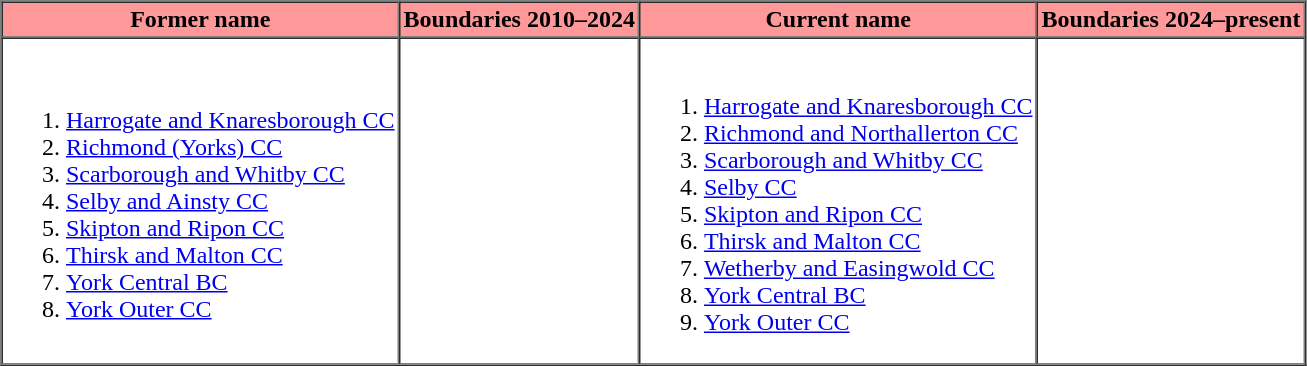<table border=1 cellpadding="2" cellspacing="0">
<tr>
<th bgcolor="#ff9999">Former name</th>
<th bgcolor="#ff9999">Boundaries 2010–2024</th>
<th bgcolor="#ff9999">Current name</th>
<th bgcolor="#ff9999">Boundaries 2024–present</th>
</tr>
<tr>
<td><br><ol><li><a href='#'>Harrogate and Knaresborough CC</a></li><li><a href='#'>Richmond (Yorks) CC</a></li><li><a href='#'>Scarborough and Whitby CC</a></li><li><a href='#'>Selby and Ainsty CC</a></li><li><a href='#'>Skipton and Ripon CC</a></li><li><a href='#'>Thirsk and Malton CC</a></li><li><a href='#'>York Central BC</a></li><li><a href='#'>York Outer CC</a></li></ol></td>
<td></td>
<td><br><ol><li><a href='#'>Harrogate and Knaresborough CC</a></li><li><a href='#'>Richmond and Northallerton CC</a></li><li><a href='#'>Scarborough and Whitby CC</a></li><li><a href='#'>Selby CC</a></li><li><a href='#'>Skipton and Ripon CC</a></li><li><a href='#'>Thirsk and Malton CC</a></li><li><a href='#'>Wetherby and Easingwold CC</a></li><li><a href='#'>York Central BC</a></li><li><a href='#'>York Outer CC</a></li></ol></td>
<td></td>
</tr>
<tr>
</tr>
</table>
